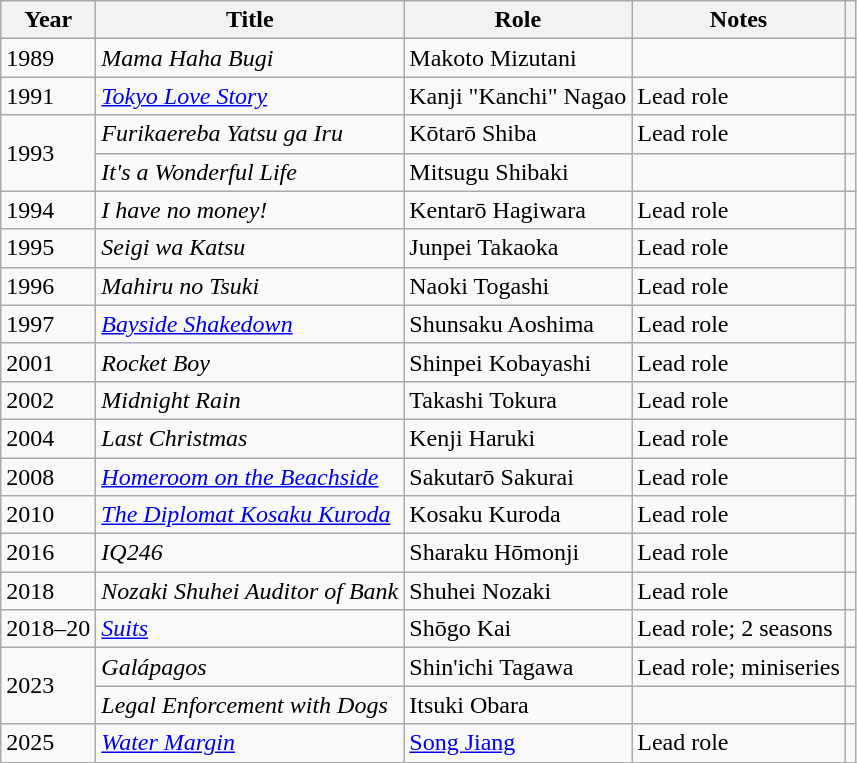<table class="wikitable sortable">
<tr>
<th>Year</th>
<th>Title</th>
<th>Role</th>
<th class="unsortable">Notes</th>
<th class="unsortable"></th>
</tr>
<tr>
<td>1989</td>
<td><em>Mama Haha Bugi</em></td>
<td>Makoto Mizutani</td>
<td></td>
<td></td>
</tr>
<tr>
<td>1991</td>
<td><em><a href='#'>Tokyo Love Story</a></em></td>
<td>Kanji "Kanchi" Nagao</td>
<td>Lead role</td>
<td></td>
</tr>
<tr>
<td rowspan=2>1993</td>
<td><em>Furikaereba Yatsu ga Iru</em></td>
<td>Kōtarō Shiba</td>
<td>Lead role</td>
<td></td>
</tr>
<tr>
<td><em>It's a Wonderful Life</em></td>
<td>Mitsugu Shibaki</td>
<td></td>
<td></td>
</tr>
<tr>
<td>1994</td>
<td><em>I have no money!</em></td>
<td>Kentarō Hagiwara</td>
<td>Lead role</td>
<td></td>
</tr>
<tr>
<td>1995</td>
<td><em>Seigi wa Katsu</em></td>
<td>Junpei Takaoka</td>
<td>Lead role</td>
<td></td>
</tr>
<tr>
<td>1996</td>
<td><em>Mahiru no Tsuki</em></td>
<td>Naoki Togashi</td>
<td>Lead role</td>
<td></td>
</tr>
<tr>
<td>1997</td>
<td><em><a href='#'>Bayside Shakedown</a></em></td>
<td>Shunsaku Aoshima</td>
<td>Lead role</td>
<td></td>
</tr>
<tr>
<td>2001</td>
<td><em>Rocket Boy</em></td>
<td>Shinpei Kobayashi</td>
<td>Lead role</td>
<td></td>
</tr>
<tr>
<td>2002</td>
<td><em>Midnight Rain</em></td>
<td>Takashi Tokura</td>
<td>Lead role</td>
<td></td>
</tr>
<tr>
<td>2004</td>
<td><em>Last Christmas</em></td>
<td>Kenji Haruki</td>
<td>Lead role</td>
<td></td>
</tr>
<tr>
<td>2008</td>
<td><em><a href='#'>Homeroom on the Beachside</a></em></td>
<td>Sakutarō Sakurai</td>
<td>Lead role</td>
<td></td>
</tr>
<tr>
<td>2010</td>
<td><em><a href='#'>The Diplomat Kosaku Kuroda</a></em></td>
<td>Kosaku Kuroda</td>
<td>Lead role</td>
<td></td>
</tr>
<tr>
<td>2016</td>
<td><em>IQ246</em></td>
<td>Sharaku Hōmonji</td>
<td>Lead role</td>
<td></td>
</tr>
<tr>
<td>2018</td>
<td><em>Nozaki Shuhei Auditor of Bank</em></td>
<td>Shuhei Nozaki</td>
<td>Lead role</td>
<td></td>
</tr>
<tr>
<td>2018–20</td>
<td><em><a href='#'>Suits</a></em></td>
<td>Shōgo Kai</td>
<td>Lead role; 2 seasons</td>
<td></td>
</tr>
<tr>
<td rowspan=2>2023</td>
<td><em>Galápagos</em></td>
<td>Shin'ichi Tagawa</td>
<td>Lead role; miniseries</td>
<td></td>
</tr>
<tr>
<td><em>Legal Enforcement with Dogs</em></td>
<td>Itsuki Obara</td>
<td></td>
<td></td>
</tr>
<tr>
<td>2025</td>
<td><em><a href='#'>Water Margin</a></em></td>
<td><a href='#'>Song Jiang</a></td>
<td>Lead role</td>
<td></td>
</tr>
<tr>
</tr>
</table>
